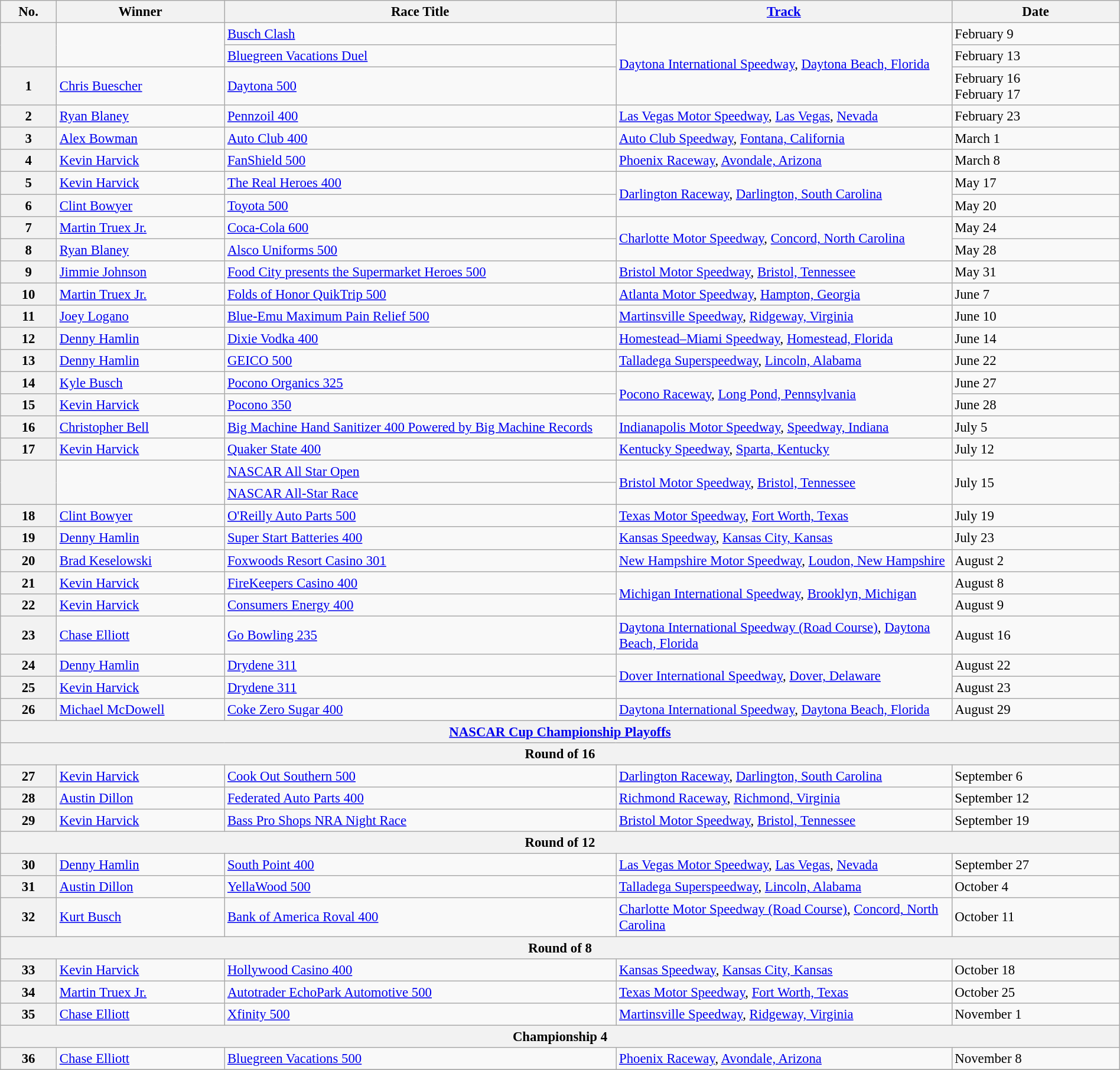<table class="wikitable sortable" style="font-size:95%; width:100%">
<tr>
<th style="width:5%;">No.</th>
<th style="width:15%;">Winner</th>
<th style="width:35%;">Race Title</th>
<th style="width:30%;"><a href='#'>Track</a></th>
<th style="width:15%;">Date</th>
</tr>
<tr>
<th rowspan="2"></th>
<td rowspan="2"></td>
<td><a href='#'>Busch Clash</a></td>
<td rowspan="3"><a href='#'>Daytona International Speedway</a>, <a href='#'>Daytona Beach, Florida</a></td>
<td>February 9</td>
</tr>
<tr>
<td><a href='#'>Bluegreen Vacations Duel</a></td>
<td>February 13</td>
</tr>
<tr>
<th>1</th>
<td><a href='#'>Chris Buescher</a></td>
<td><a href='#'>Daytona 500</a></td>
<td>February 16<br>February 17</td>
</tr>
<tr>
<th>2</th>
<td><a href='#'>Ryan Blaney</a></td>
<td><a href='#'>Pennzoil 400</a></td>
<td><a href='#'>Las Vegas Motor Speedway</a>, <a href='#'>Las Vegas</a>, <a href='#'>Nevada</a></td>
<td>February 23</td>
</tr>
<tr>
<th>3</th>
<td><a href='#'>Alex Bowman</a></td>
<td><a href='#'>Auto Club 400</a></td>
<td><a href='#'>Auto Club Speedway</a>, <a href='#'>Fontana, California</a></td>
<td>March 1</td>
</tr>
<tr>
<th>4</th>
<td><a href='#'>Kevin Harvick</a></td>
<td><a href='#'>FanShield 500</a></td>
<td><a href='#'>Phoenix Raceway</a>, <a href='#'>Avondale, Arizona</a></td>
<td>March 8</td>
</tr>
<tr>
<th>5</th>
<td><a href='#'>Kevin Harvick</a></td>
<td><a href='#'>The Real Heroes 400</a></td>
<td rowspan="2"><a href='#'>Darlington Raceway</a>, <a href='#'>Darlington, South Carolina</a></td>
<td>May 17</td>
</tr>
<tr>
<th>6</th>
<td><a href='#'>Clint Bowyer</a></td>
<td><a href='#'>Toyota 500</a></td>
<td>May 20</td>
</tr>
<tr>
<th>7</th>
<td><a href='#'>Martin Truex Jr.</a></td>
<td><a href='#'>Coca-Cola 600</a></td>
<td rowspan="2"><a href='#'>Charlotte Motor Speedway</a>, <a href='#'>Concord, North Carolina</a></td>
<td>May 24</td>
</tr>
<tr>
<th>8</th>
<td><a href='#'>Ryan Blaney</a></td>
<td><a href='#'>Alsco Uniforms 500</a></td>
<td>May 28</td>
</tr>
<tr>
<th>9</th>
<td><a href='#'>Jimmie Johnson</a></td>
<td><a href='#'>Food City presents the Supermarket Heroes 500</a></td>
<td><a href='#'>Bristol Motor Speedway</a>, <a href='#'>Bristol, Tennessee</a></td>
<td>May 31</td>
</tr>
<tr>
<th>10</th>
<td><a href='#'>Martin Truex Jr.</a></td>
<td><a href='#'>Folds of Honor QuikTrip 500</a></td>
<td><a href='#'>Atlanta Motor Speedway</a>, <a href='#'>Hampton, Georgia</a></td>
<td>June 7</td>
</tr>
<tr>
<th>11</th>
<td><a href='#'>Joey Logano</a></td>
<td><a href='#'>Blue-Emu Maximum Pain Relief 500</a></td>
<td><a href='#'>Martinsville Speedway</a>, <a href='#'>Ridgeway, Virginia</a></td>
<td>June 10</td>
</tr>
<tr>
<th>12</th>
<td><a href='#'>Denny Hamlin</a></td>
<td><a href='#'>Dixie Vodka 400</a></td>
<td><a href='#'>Homestead–Miami Speedway</a>, <a href='#'>Homestead, Florida</a></td>
<td>June 14</td>
</tr>
<tr>
<th>13</th>
<td><a href='#'>Denny Hamlin</a></td>
<td><a href='#'>GEICO 500</a></td>
<td><a href='#'>Talladega Superspeedway</a>, <a href='#'>Lincoln, Alabama</a></td>
<td>June 22</td>
</tr>
<tr>
<th>14</th>
<td><a href='#'>Kyle Busch</a></td>
<td><a href='#'>Pocono Organics 325</a></td>
<td rowspan="2"><a href='#'>Pocono Raceway</a>, <a href='#'>Long Pond, Pennsylvania</a></td>
<td>June 27</td>
</tr>
<tr>
<th>15</th>
<td><a href='#'>Kevin Harvick</a></td>
<td><a href='#'>Pocono 350</a></td>
<td>June 28</td>
</tr>
<tr>
<th>16</th>
<td><a href='#'>Christopher Bell</a></td>
<td><a href='#'>Big Machine Hand Sanitizer 400 Powered by Big Machine Records</a></td>
<td><a href='#'>Indianapolis Motor Speedway</a>, <a href='#'>Speedway, Indiana</a></td>
<td>July 5</td>
</tr>
<tr>
<th>17</th>
<td><a href='#'>Kevin Harvick</a></td>
<td><a href='#'>Quaker State 400</a></td>
<td><a href='#'>Kentucky Speedway</a>, <a href='#'>Sparta, Kentucky</a></td>
<td>July 12</td>
</tr>
<tr>
<th rowspan="2"></th>
<td rowspan="2"></td>
<td><a href='#'>NASCAR All Star Open</a></td>
<td rowspan="2"><a href='#'>Bristol Motor Speedway</a>, <a href='#'>Bristol, Tennessee</a></td>
<td rowspan="2">July 15</td>
</tr>
<tr>
<td><a href='#'>NASCAR All-Star Race</a></td>
</tr>
<tr>
<th>18</th>
<td><a href='#'>Clint Bowyer</a></td>
<td><a href='#'>O'Reilly Auto Parts 500</a></td>
<td><a href='#'>Texas Motor Speedway</a>, <a href='#'>Fort Worth, Texas</a></td>
<td>July 19</td>
</tr>
<tr>
<th>19</th>
<td><a href='#'>Denny Hamlin</a></td>
<td><a href='#'>Super Start Batteries 400</a></td>
<td><a href='#'>Kansas Speedway</a>, <a href='#'>Kansas City, Kansas</a></td>
<td>July 23</td>
</tr>
<tr>
<th>20</th>
<td><a href='#'>Brad Keselowski</a></td>
<td><a href='#'>Foxwoods Resort Casino 301</a></td>
<td><a href='#'>New Hampshire Motor Speedway</a>, <a href='#'>Loudon, New Hampshire</a></td>
<td>August 2</td>
</tr>
<tr>
<th>21</th>
<td><a href='#'>Kevin Harvick</a></td>
<td><a href='#'>FireKeepers Casino 400</a></td>
<td rowspan=2><a href='#'>Michigan International Speedway</a>, <a href='#'>Brooklyn, Michigan</a></td>
<td>August 8</td>
</tr>
<tr>
<th>22</th>
<td><a href='#'>Kevin Harvick</a></td>
<td><a href='#'>Consumers Energy 400</a></td>
<td>August 9</td>
</tr>
<tr>
<th>23</th>
<td><a href='#'>Chase Elliott</a></td>
<td><a href='#'>Go Bowling 235</a></td>
<td><a href='#'>Daytona International Speedway (Road Course)</a>, <a href='#'>Daytona Beach, Florida</a></td>
<td>August 16</td>
</tr>
<tr>
<th>24</th>
<td><a href='#'>Denny Hamlin</a></td>
<td><a href='#'>Drydene 311</a></td>
<td rowspan=2><a href='#'>Dover International Speedway</a>, <a href='#'>Dover, Delaware</a></td>
<td>August 22</td>
</tr>
<tr>
<th>25</th>
<td><a href='#'>Kevin Harvick</a></td>
<td><a href='#'>Drydene 311</a></td>
<td>August 23</td>
</tr>
<tr>
<th>26</th>
<td><a href='#'>Michael McDowell</a></td>
<td><a href='#'>Coke Zero Sugar 400</a></td>
<td><a href='#'>Daytona International Speedway</a>, <a href='#'>Daytona Beach, Florida</a></td>
<td>August 29</td>
</tr>
<tr>
<th colspan="5"><a href='#'>NASCAR Cup Championship Playoffs</a></th>
</tr>
<tr>
<th colspan="5">Round of 16</th>
</tr>
<tr>
<th>27</th>
<td><a href='#'>Kevin Harvick</a></td>
<td><a href='#'>Cook Out Southern 500</a></td>
<td><a href='#'>Darlington Raceway</a>, <a href='#'>Darlington, South Carolina</a></td>
<td>September 6</td>
</tr>
<tr>
<th>28</th>
<td><a href='#'>Austin Dillon</a></td>
<td><a href='#'>Federated Auto Parts 400</a></td>
<td><a href='#'>Richmond Raceway</a>, <a href='#'>Richmond, Virginia</a></td>
<td>September 12</td>
</tr>
<tr>
<th>29</th>
<td><a href='#'>Kevin Harvick</a></td>
<td><a href='#'>Bass Pro Shops NRA Night Race</a></td>
<td><a href='#'>Bristol Motor Speedway</a>, <a href='#'>Bristol, Tennessee</a></td>
<td>September 19</td>
</tr>
<tr>
<th colspan="5">Round of 12</th>
</tr>
<tr>
<th>30</th>
<td><a href='#'>Denny Hamlin</a></td>
<td><a href='#'>South Point 400</a></td>
<td><a href='#'>Las Vegas Motor Speedway</a>, <a href='#'>Las Vegas</a>, <a href='#'>Nevada</a></td>
<td>September 27</td>
</tr>
<tr>
<th>31</th>
<td><a href='#'>Austin Dillon</a></td>
<td><a href='#'>YellaWood 500</a></td>
<td><a href='#'>Talladega Superspeedway</a>, <a href='#'>Lincoln, Alabama</a></td>
<td>October 4</td>
</tr>
<tr>
<th>32</th>
<td><a href='#'>Kurt Busch</a></td>
<td><a href='#'>Bank of America Roval 400</a></td>
<td><a href='#'>Charlotte Motor Speedway (Road Course)</a>, <a href='#'>Concord, North Carolina</a></td>
<td>October 11</td>
</tr>
<tr>
<th colspan="5">Round of 8</th>
</tr>
<tr>
<th>33</th>
<td><a href='#'>Kevin Harvick</a></td>
<td><a href='#'>Hollywood Casino 400</a></td>
<td><a href='#'>Kansas Speedway</a>, <a href='#'>Kansas City, Kansas</a></td>
<td>October 18</td>
</tr>
<tr>
<th>34</th>
<td><a href='#'>Martin Truex Jr.</a></td>
<td><a href='#'>Autotrader EchoPark Automotive 500</a></td>
<td><a href='#'>Texas Motor Speedway</a>, <a href='#'>Fort Worth, Texas</a></td>
<td>October 25</td>
</tr>
<tr>
<th>35</th>
<td><a href='#'>Chase Elliott</a></td>
<td><a href='#'>Xfinity 500</a></td>
<td><a href='#'>Martinsville Speedway</a>, <a href='#'>Ridgeway, Virginia</a></td>
<td>November 1</td>
</tr>
<tr>
<th colspan="5">Championship 4</th>
</tr>
<tr>
<th>36</th>
<td><a href='#'>Chase Elliott</a></td>
<td><a href='#'>Bluegreen Vacations 500</a></td>
<td><a href='#'>Phoenix Raceway</a>, <a href='#'>Avondale, Arizona</a></td>
<td>November 8</td>
</tr>
<tr>
</tr>
</table>
